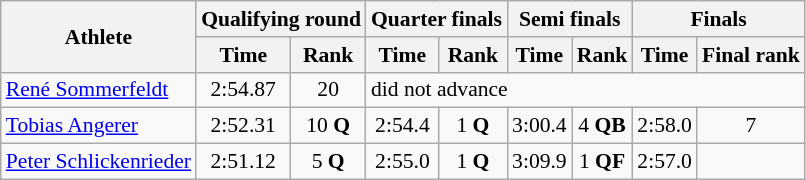<table class="wikitable" style="font-size:90%">
<tr>
<th rowspan="2">Athlete</th>
<th colspan="2">Qualifying round</th>
<th colspan="2">Quarter finals</th>
<th colspan="2">Semi finals</th>
<th colspan="2">Finals</th>
</tr>
<tr>
<th>Time</th>
<th>Rank</th>
<th>Time</th>
<th>Rank</th>
<th>Time</th>
<th>Rank</th>
<th>Time</th>
<th>Final rank</th>
</tr>
<tr>
<td><a href='#'>René Sommerfeldt</a></td>
<td align="center">2:54.87</td>
<td align="center">20</td>
<td colspan="6">did not advance</td>
</tr>
<tr>
<td><a href='#'>Tobias Angerer</a></td>
<td align="center">2:52.31</td>
<td align="center">10 <strong>Q</strong></td>
<td align="center">2:54.4</td>
<td align="center">1 <strong>Q</strong></td>
<td align="center">3:00.4</td>
<td align="center">4 <strong>QB</strong></td>
<td align="center">2:58.0</td>
<td align="center">7</td>
</tr>
<tr>
<td><a href='#'>Peter Schlickenrieder</a></td>
<td align="center">2:51.12</td>
<td align="center">5 <strong>Q</strong></td>
<td align="center">2:55.0</td>
<td align="center">1 <strong>Q</strong></td>
<td align="center">3:09.9</td>
<td align="center">1 <strong>QF</strong></td>
<td align="center">2:57.0</td>
<td align="center"></td>
</tr>
</table>
